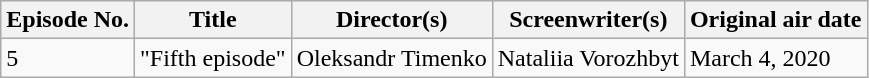<table class="wikitable">
<tr>
<th>Episode No.</th>
<th>Title</th>
<th>Director(s)</th>
<th>Screenwriter(s)</th>
<th>Original air date</th>
</tr>
<tr>
<td>5</td>
<td>"Fifth episode"</td>
<td>Oleksandr Timenko</td>
<td>Nataliia Vorozhbyt</td>
<td>March 4, 2020</td>
</tr>
</table>
